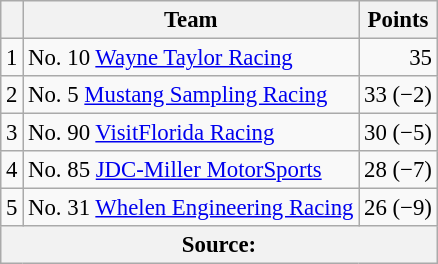<table class="wikitable" style="font-size: 95%;">
<tr>
<th scope="col"></th>
<th scope="col">Team</th>
<th scope="col">Points</th>
</tr>
<tr>
<td align=center>1</td>
<td> No. 10 <a href='#'>Wayne Taylor Racing</a></td>
<td align=right>35</td>
</tr>
<tr>
<td align=center>2</td>
<td> No. 5 <a href='#'>Mustang Sampling Racing</a></td>
<td align=right>33 (−2)</td>
</tr>
<tr>
<td align=center>3</td>
<td> No. 90 <a href='#'>VisitFlorida Racing</a></td>
<td align=right>30 (−5)</td>
</tr>
<tr>
<td align=center>4</td>
<td> No. 85 <a href='#'>JDC-Miller MotorSports</a></td>
<td align=right>28 (−7)</td>
</tr>
<tr>
<td align=center>5</td>
<td> No. 31 <a href='#'>Whelen Engineering Racing</a></td>
<td align=right>26 (−9)</td>
</tr>
<tr>
<th colspan=4>Source:</th>
</tr>
</table>
